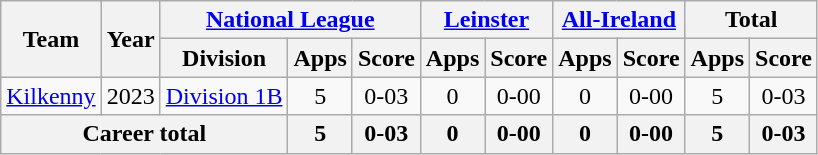<table class="wikitable" style="text-align:center">
<tr>
<th rowspan="2">Team</th>
<th rowspan="2">Year</th>
<th colspan="3"><a href='#'>National League</a></th>
<th colspan="2"><a href='#'>Leinster</a></th>
<th colspan="2"><a href='#'>All-Ireland</a></th>
<th colspan="2">Total</th>
</tr>
<tr>
<th>Division</th>
<th>Apps</th>
<th>Score</th>
<th>Apps</th>
<th>Score</th>
<th>Apps</th>
<th>Score</th>
<th>Apps</th>
<th>Score</th>
</tr>
<tr>
<td rowspan="1"><a href='#'>Kilkenny</a></td>
<td>2023</td>
<td rowspan="1"><a href='#'>Division 1B</a></td>
<td>5</td>
<td>0-03</td>
<td>0</td>
<td>0-00</td>
<td>0</td>
<td>0-00</td>
<td>5</td>
<td>0-03</td>
</tr>
<tr>
<th colspan="3">Career total</th>
<th>5</th>
<th>0-03</th>
<th>0</th>
<th>0-00</th>
<th>0</th>
<th>0-00</th>
<th>5</th>
<th>0-03</th>
</tr>
</table>
